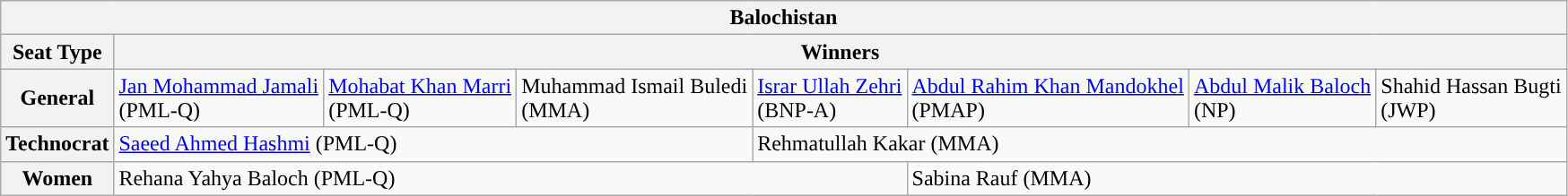<table class="wikitable">
<tr>
<th colspan="8">Balochistan</th>
</tr>
<tr>
<th>Seat Type</th>
<th colspan="7">Winners</th>
</tr>
<tr>
<th>General</th>
<td style="background:"><a href='#'>Jan Mohammad Jamali</a><br>(PML-Q)</td>
<td style="background:"><a href='#'>Mohabat Khan Marri</a><br>(PML-Q)</td>
<td style="background:">Muhammad Ismail Buledi<br>(MMA)</td>
<td style="background:"><a href='#'>Israr Ullah Zehri</a><br>(BNP-A)</td>
<td style="background:"><a href='#'>Abdul Rahim Khan Mandokhel</a><br>(PMAP)</td>
<td style="background:"><a href='#'>Abdul Malik Baloch</a><br>(NP)</td>
<td style="background:">Shahid Hassan Bugti<br>(JWP)</td>
</tr>
<tr>
<th>Technocrat</th>
<td colspan="3" style="background:"><a href='#'>Saeed Ahmed Hashmi</a> (PML-Q)</td>
<td colspan="4" style="background:">Rehmatullah Kakar (MMA)</td>
</tr>
<tr>
<th>Women</th>
<td colspan="4" style="background:">Rehana Yahya Baloch (PML-Q)</td>
<td colspan="3" style="background:">Sabina Rauf (MMA)</td>
</tr>
</table>
